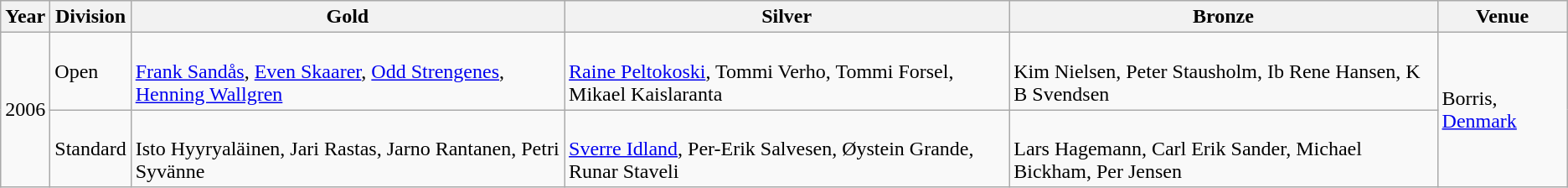<table class="wikitable sortable" style="text-align: left;">
<tr>
<th>Year</th>
<th>Division</th>
<th> Gold</th>
<th> Silver</th>
<th> Bronze</th>
<th>Venue</th>
</tr>
<tr>
<td rowspan="2">2006</td>
<td>Open</td>
<td> <br><a href='#'>Frank Sandås</a>, <a href='#'>Even Skaarer</a>, <a href='#'>Odd Strengenes</a>, <a href='#'>Henning Wallgren</a></td>
<td> <br><a href='#'>Raine Peltokoski</a>, Tommi Verho, Tommi Forsel, Mikael Kaislaranta</td>
<td> <br>Kim Nielsen, Peter Stausholm, Ib Rene Hansen, K B Svendsen</td>
<td rowspan="2">Borris, <a href='#'>Denmark</a></td>
</tr>
<tr>
<td>Standard</td>
<td> <br>Isto Hyyryaläinen, Jari Rastas, Jarno Rantanen, Petri Syvänne</td>
<td> <br><a href='#'>Sverre Idland</a>, Per-Erik Salvesen, Øystein Grande, Runar Staveli</td>
<td> <br>Lars Hagemann, Carl Erik Sander, Michael Bickham, Per Jensen</td>
</tr>
</table>
